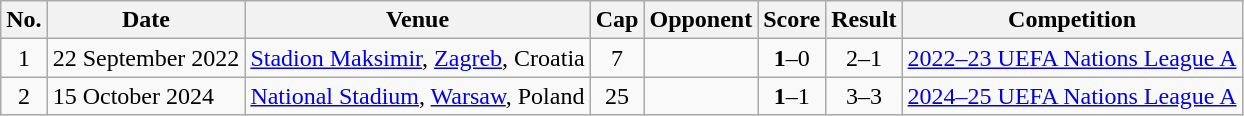<table class="wikitable sortable">
<tr>
<th scope="col">No.</th>
<th scope="col">Date</th>
<th scope="col">Venue</th>
<th scope="col">Cap</th>
<th scope="col">Opponent</th>
<th scope="col">Score</th>
<th scope="col">Result</th>
<th scope="col">Competition</th>
</tr>
<tr>
<td align="center">1</td>
<td>22 September 2022</td>
<td><a href='#'>Stadion Maksimir</a>, <a href='#'>Zagreb</a>, Croatia</td>
<td align="center">7</td>
<td></td>
<td align="center"><strong>1</strong>–0</td>
<td align="center">2–1</td>
<td><a href='#'>2022–23 UEFA Nations League A</a></td>
</tr>
<tr>
<td style="text-align:center">2</td>
<td>15 October 2024</td>
<td><a href='#'>National Stadium</a>, <a href='#'>Warsaw</a>, Poland</td>
<td align="center">25</td>
<td></td>
<td style="text-align:center"><strong>1</strong>–1</td>
<td style="text-align:center">3–3</td>
<td><a href='#'>2024–25 UEFA Nations League A</a></td>
</tr>
</table>
